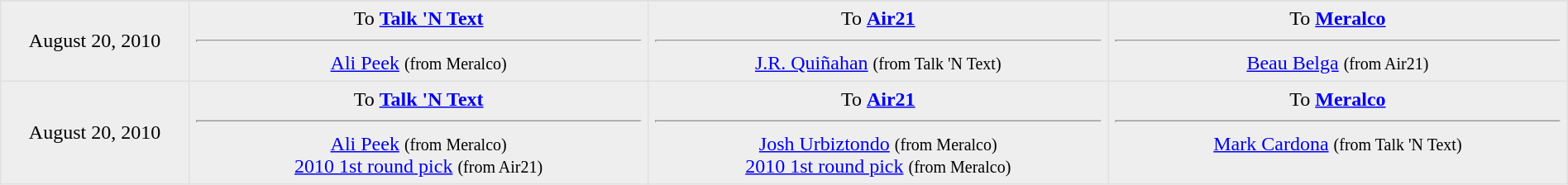<table border=1 style="border-collapse:collapse; text-align: center; width: 100%" bordercolor="#DFDFDF"  cellpadding="5">
<tr>
</tr>
<tr bgcolor="eeeeee">
<td style="width:12%">August 20, 2010</td>
<td style="width:29.3%" valign="top">To <strong><a href='#'>Talk 'N Text</a></strong><hr><a href='#'>Ali Peek</a> <small>(from Meralco)</small></td>
<td style="width:29.3%" valign="top">To <strong><a href='#'>Air21</a></strong><hr><a href='#'>J.R. Quiñahan</a> <small>(from Talk 'N Text)</small></td>
<td style="width:29.3%" valign="top">To <strong><a href='#'>Meralco</a></strong><hr><a href='#'>Beau Belga</a> <small>(from Air21)</small></td>
</tr>
<tr bgcolor="eeeeee">
<td style="width:12%">August 20, 2010</td>
<td style="width:29.3%" valign="top">To <strong><a href='#'>Talk 'N Text</a></strong><hr><a href='#'>Ali Peek</a> <small>(from Meralco)</small> <br><a href='#'>2010 1st round pick</a> <small>(from Air21)</small></td>
<td style="width:29.3%" valign="top">To <strong><a href='#'>Air21</a></strong><hr><a href='#'>Josh Urbiztondo</a> <small>(from Meralco)</small><br><a href='#'>2010 1st round pick</a> <small>(from Meralco)</small></td>
<td style="width:29.3%" valign="top">To <strong><a href='#'>Meralco</a></strong><hr><a href='#'>Mark Cardona</a> <small>(from Talk 'N Text)</small></td>
</tr>
</table>
